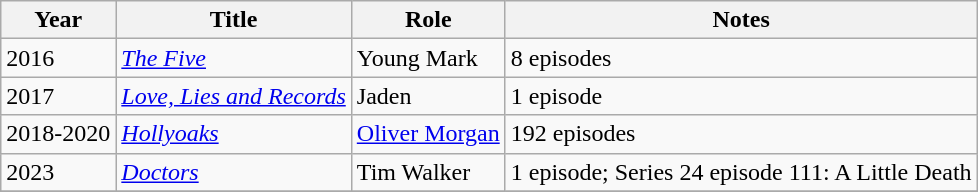<table class="wikitable sortable">
<tr>
<th>Year</th>
<th>Title</th>
<th>Role</th>
<th class="unsortable">Notes</th>
</tr>
<tr>
<td>2016</td>
<td><em><a href='#'>The Five</a></em></td>
<td>Young Mark</td>
<td>8 episodes</td>
</tr>
<tr>
<td>2017</td>
<td><em><a href='#'>Love, Lies and Records</a></em></td>
<td>Jaden</td>
<td>1 episode</td>
</tr>
<tr>
<td>2018-2020</td>
<td><em><a href='#'>Hollyoaks</a></em></td>
<td><a href='#'>Oliver Morgan</a></td>
<td>192 episodes</td>
</tr>
<tr>
<td>2023</td>
<td><em><a href='#'>Doctors</a></em></td>
<td>Tim Walker</td>
<td>1 episode; Series 24 episode 111: A Little Death</td>
</tr>
<tr>
</tr>
</table>
